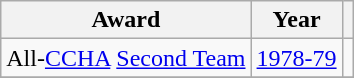<table class="wikitable">
<tr>
<th>Award</th>
<th>Year</th>
<th></th>
</tr>
<tr>
<td>All-<a href='#'>CCHA</a> <a href='#'>Second Team</a></td>
<td><a href='#'>1978-79</a></td>
<td></td>
</tr>
<tr>
</tr>
</table>
